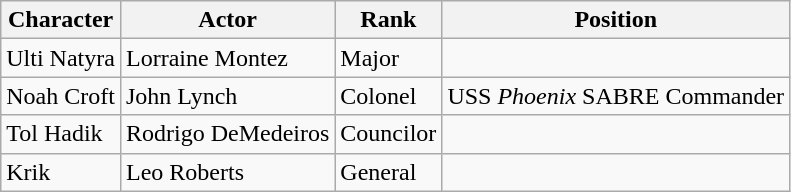<table class="wikitable">
<tr>
<th>Character</th>
<th>Actor</th>
<th>Rank</th>
<th>Position</th>
</tr>
<tr>
<td>Ulti Natyra</td>
<td>Lorraine Montez</td>
<td>Major</td>
<td></td>
</tr>
<tr>
<td>Noah Croft</td>
<td>John Lynch</td>
<td>Colonel</td>
<td>USS <em>Phoenix</em> SABRE Commander</td>
</tr>
<tr>
<td>Tol Hadik</td>
<td>Rodrigo DeMedeiros</td>
<td>Councilor</td>
<td></td>
</tr>
<tr>
<td>Krik</td>
<td>Leo Roberts</td>
<td>General</td>
<td></td>
</tr>
</table>
